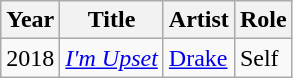<table class="wikitable">
<tr>
<th>Year</th>
<th>Title</th>
<th>Artist</th>
<th>Role</th>
</tr>
<tr>
<td>2018</td>
<td><em><a href='#'>I'm Upset</a></em></td>
<td><a href='#'>Drake</a></td>
<td>Self</td>
</tr>
</table>
